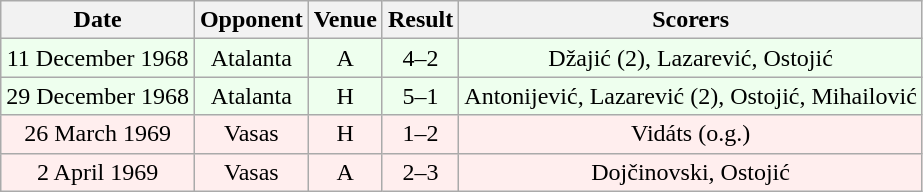<table class="wikitable sortable" style="font-size:100%; text-align:center">
<tr>
<th>Date</th>
<th>Opponent</th>
<th>Venue</th>
<th>Result</th>
<th>Scorers</th>
</tr>
<tr bgcolor = "#EEFFEE">
<td>11 December 1968</td>
<td>Atalanta</td>
<td>A</td>
<td>4–2</td>
<td>Džajić (2), Lazarević, Ostojić</td>
</tr>
<tr bgcolor = "#EEFFEE">
<td>29 December 1968</td>
<td>Atalanta</td>
<td>H</td>
<td>5–1</td>
<td>Antonijević, Lazarević (2), Ostojić, Mihailović</td>
</tr>
<tr bgcolor = "#FFEEEE">
<td>26 March 1969</td>
<td>Vasas</td>
<td>H</td>
<td>1–2</td>
<td>Vidáts (o.g.)</td>
</tr>
<tr bgcolor = "#FFEEEE">
<td>2 April 1969</td>
<td>Vasas</td>
<td>A</td>
<td>2–3</td>
<td>Dojčinovski, Ostojić</td>
</tr>
</table>
